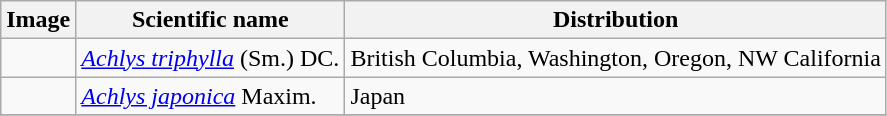<table class="wikitable">
<tr>
<th>Image</th>
<th>Scientific name</th>
<th>Distribution</th>
</tr>
<tr>
<td></td>
<td><em><a href='#'>Achlys triphylla</a></em> (Sm.) DC.</td>
<td>British Columbia, Washington, Oregon, NW California</td>
</tr>
<tr>
<td></td>
<td><em><a href='#'>Achlys japonica</a></em> Maxim.</td>
<td>Japan</td>
</tr>
<tr>
</tr>
</table>
